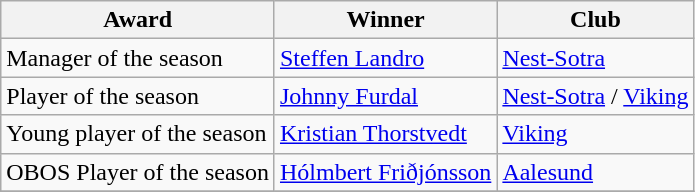<table class="wikitable">
<tr>
<th>Award</th>
<th>Winner</th>
<th>Club</th>
</tr>
<tr>
<td>Manager of the season</td>
<td> <a href='#'>Steffen Landro</a></td>
<td><a href='#'>Nest-Sotra</a></td>
</tr>
<tr>
<td>Player of the season</td>
<td> <a href='#'>Johnny Furdal</a></td>
<td><a href='#'>Nest-Sotra</a> / <a href='#'>Viking</a></td>
</tr>
<tr>
<td>Young player of the season</td>
<td> <a href='#'>Kristian Thorstvedt</a></td>
<td><a href='#'>Viking</a></td>
</tr>
<tr>
<td>OBOS Player of the season</td>
<td> <a href='#'>Hólmbert Friðjónsson</a></td>
<td><a href='#'>Aalesund</a></td>
</tr>
<tr>
</tr>
</table>
